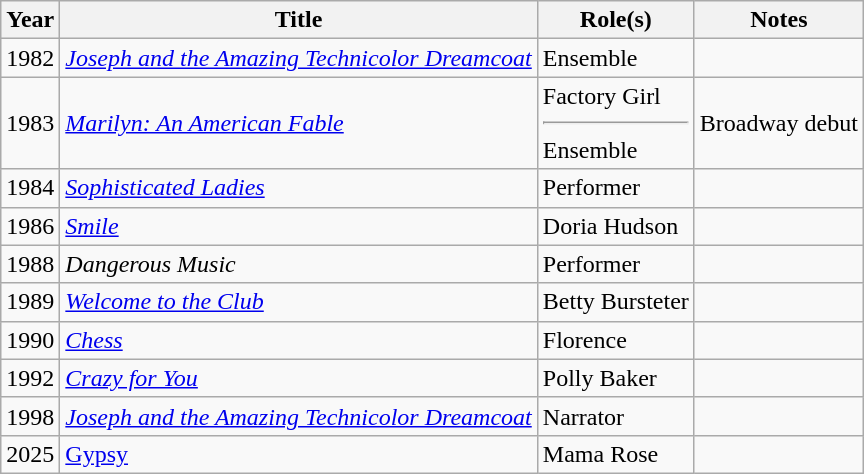<table class="wikitable plainrowheaders">
<tr>
<th scope="col">Year</th>
<th scope="col">Title</th>
<th scope="col">Role(s)</th>
<th scope="col">Notes</th>
</tr>
<tr>
<td>1982</td>
<td><em><a href='#'>Joseph and the Amazing Technicolor Dreamcoat</a></em></td>
<td>Ensemble</td>
<td></td>
</tr>
<tr>
<td>1983</td>
<td><em><a href='#'>Marilyn: An American Fable</a></em></td>
<td>Factory Girl<hr>Ensemble</td>
<td>Broadway debut</td>
</tr>
<tr>
<td>1984</td>
<td><em><a href='#'>Sophisticated Ladies</a></em></td>
<td>Performer</td>
<td></td>
</tr>
<tr>
<td>1986</td>
<td><em><a href='#'>Smile</a></em></td>
<td>Doria Hudson</td>
<td></td>
</tr>
<tr>
<td>1988</td>
<td><em>Dangerous Music</em></td>
<td>Performer</td>
<td></td>
</tr>
<tr>
<td>1989</td>
<td><em><a href='#'>Welcome to the Club</a></em></td>
<td>Betty Bursteter</td>
<td></td>
</tr>
<tr>
<td>1990</td>
<td><em><a href='#'>Chess</a></em></td>
<td>Florence</td>
<td></td>
</tr>
<tr>
<td>1992</td>
<td><em><a href='#'>Crazy for You</a></em></td>
<td>Polly Baker</td>
<td></td>
</tr>
<tr>
<td>1998</td>
<td><em><a href='#'>Joseph and the Amazing Technicolor Dreamcoat</a></em></td>
<td>Narrator</td>
<td></td>
</tr>
<tr>
<td>2025</td>
<td><a href='#'>Gypsy</a></td>
<td>Mama Rose</td>
<td></td>
</tr>
</table>
